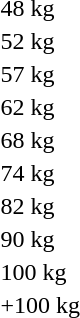<table>
<tr>
<td>48 kg</td>
<td></td>
<td></td>
<td></td>
</tr>
<tr>
<td>52 kg</td>
<td></td>
<td></td>
<td></td>
</tr>
<tr>
<td>57 kg</td>
<td></td>
<td></td>
<td></td>
</tr>
<tr>
<td>62 kg</td>
<td></td>
<td></td>
<td></td>
</tr>
<tr>
<td>68 kg</td>
<td></td>
<td></td>
<td></td>
</tr>
<tr>
<td>74 kg</td>
<td></td>
<td></td>
<td></td>
</tr>
<tr>
<td>82 kg</td>
<td></td>
<td></td>
<td></td>
</tr>
<tr>
<td>90 kg</td>
<td></td>
<td></td>
<td></td>
</tr>
<tr>
<td>100 kg</td>
<td></td>
<td></td>
<td></td>
</tr>
<tr>
<td>+100 kg</td>
<td></td>
<td></td>
<td></td>
</tr>
</table>
